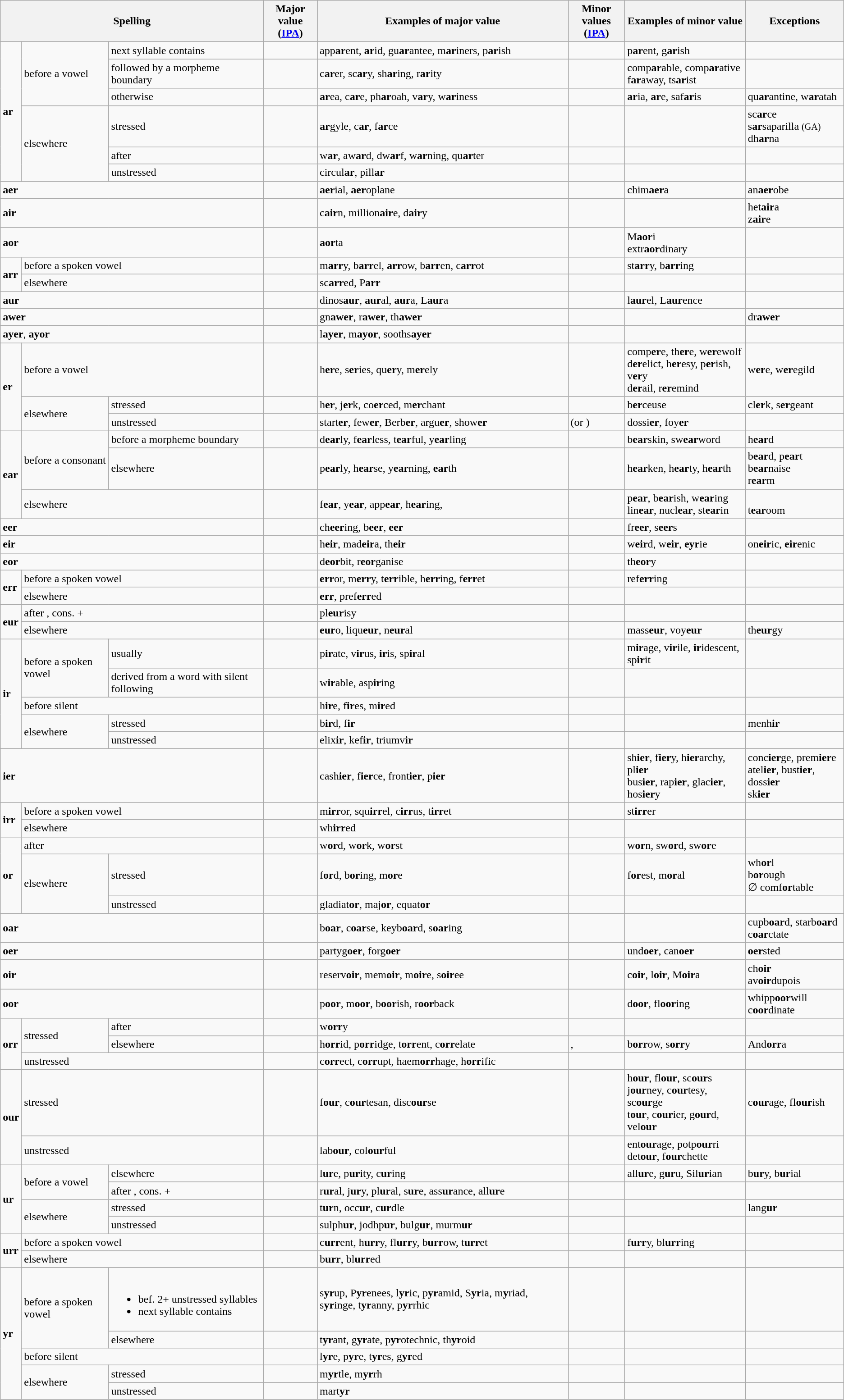<table class="wikitable sortable">
<tr>
<th colspan="3">Spelling</th>
<th>Major value<br>(<a href='#'>IPA</a>)</th>
<th>Examples of major value</th>
<th>Minor values<br>(<a href='#'>IPA</a>)</th>
<th>Examples of minor value</th>
<th>Exceptions</th>
</tr>
<tr>
<td rowspan="6"><strong>ar</strong></td>
<td rowspan="3">before a vowel</td>
<td>next syllable contains </td>
<td></td>
<td>app<strong>ar</strong>ent, <strong>ar</strong>id, gu<strong>ar</strong>antee, m<strong>ar</strong>iners, p<strong>ar</strong>ish</td>
<td></td>
<td>p<strong>ar</strong>ent, g<strong>ar</strong>ish</td>
<td></td>
</tr>
<tr>
<td>followed by a morpheme boundary</td>
<td></td>
<td>c<strong>ar</strong>er, sc<strong>ar</strong>y, sh<strong>ar</strong>ing, r<strong>ar</strong>ity</td>
<td><br></td>
<td>comp<strong>ar</strong>able, comp<strong>ar</strong>ative<br>f<strong>ar</strong>away, ts<strong>ar</strong>ist</td>
<td></td>
</tr>
<tr>
<td>otherwise</td>
<td></td>
<td><strong>ar</strong>ea, c<strong>ar</strong>e, ph<strong>ar</strong>oah, v<strong>ar</strong>y, w<strong>ar</strong>iness</td>
<td></td>
<td><strong>ar</strong>ia, <strong>ar</strong>e, saf<strong>ar</strong>is</td>
<td> qu<strong>ar</strong>antine, w<strong>ar</strong>atah</td>
</tr>
<tr>
<td rowspan="3">elsewhere</td>
<td>stressed</td>
<td></td>
<td><strong>ar</strong>gyle, c<strong>ar</strong>, f<strong>ar</strong>ce</td>
<td></td>
<td></td>
<td> sc<strong>ar</strong>ce<br> s<strong>ar</strong>saparilla <small>(GA)</small><br> dh<strong>ar</strong>na</td>
</tr>
<tr>
<td>after </td>
<td></td>
<td>w<strong>ar</strong>, aw<strong>ar</strong>d, dw<strong>ar</strong>f, w<strong>ar</strong>ning, qu<strong>ar</strong>ter</td>
<td></td>
<td></td>
<td></td>
</tr>
<tr>
<td>unstressed</td>
<td></td>
<td>circul<strong>ar</strong>, pill<strong>ar</strong></td>
<td></td>
<td></td>
<td></td>
</tr>
<tr>
<td colspan="3"><strong>aer</strong></td>
<td></td>
<td><strong>aer</strong>ial, <strong>aer</strong>oplane</td>
<td></td>
<td>chim<strong>aer</strong>a</td>
<td> an<strong>aer</strong>obe</td>
</tr>
<tr>
<td colspan="3"><strong>air</strong></td>
<td></td>
<td>c<strong>air</strong>n, million<strong>air</strong>e, d<strong>air</strong>y</td>
<td></td>
<td></td>
<td> het<strong>air</strong>a<br> z<strong>air</strong>e</td>
</tr>
<tr>
<td colspan="3"><strong>aor</strong></td>
<td></td>
<td><strong>aor</strong>ta</td>
<td><br></td>
<td>M<strong>aor</strong>i<br>extr<strong>aor</strong>dinary</td>
<td></td>
</tr>
<tr>
<td rowspan="2"><strong>arr</strong></td>
<td colspan="2">before a spoken vowel</td>
<td></td>
<td>m<strong>arr</strong>y, b<strong>arr</strong>el, <strong>arr</strong>ow, b<strong>arr</strong>en, c<strong>arr</strong>ot</td>
<td></td>
<td>st<strong>arr</strong>y, b<strong>arr</strong>ing</td>
<td></td>
</tr>
<tr>
<td colspan="2">elsewhere</td>
<td></td>
<td>sc<strong>arr</strong>ed, P<strong>arr</strong></td>
<td></td>
<td></td>
<td></td>
</tr>
<tr>
<td colspan="3"><strong>aur</strong></td>
<td></td>
<td>dinos<strong>aur</strong>, <strong>aur</strong>al, <strong>aur</strong>a, L<strong>aur</strong>a</td>
<td></td>
<td>l<strong>aur</strong>el, L<strong>aur</strong>ence</td>
<td></td>
</tr>
<tr>
<td colspan="3"><strong>awer</strong></td>
<td></td>
<td>gn<strong>awer</strong>, r<strong>awer</strong>, th<strong>awer</strong></td>
<td></td>
<td></td>
<td> dr<strong>awer</strong></td>
</tr>
<tr>
<td colspan="3"><strong>ayer</strong>, <strong>ayor</strong></td>
<td></td>
<td>l<strong>ayer</strong>, m<strong>ayor</strong>, sooths<strong>ayer</strong></td>
<td></td>
<td></td>
<td></td>
</tr>
<tr>
<td rowspan="3"><strong>er</strong></td>
<td colspan="2">before a vowel</td>
<td></td>
<td>h<strong>er</strong>e, s<strong>er</strong>ies, qu<strong>er</strong>y, m<strong>er</strong>ely</td>
<td><br><br></td>
<td>comp<strong>er</strong>e, th<strong>er</strong>e, w<strong>er</strong>ewolf<br>d<strong>er</strong>elict, h<strong>er</strong>esy, p<strong>er</strong>ish, v<strong>er</strong>y<br>d<strong>er</strong>ail, r<strong>er</strong>emind</td>
<td> w<strong>er</strong>e, w<strong>er</strong>egild</td>
</tr>
<tr>
<td rowspan="2">elsewhere</td>
<td>stressed</td>
<td></td>
<td>h<strong>er</strong>, j<strong>er</strong>k, co<strong>er</strong>ced, m<strong>er</strong>chant</td>
<td></td>
<td>b<strong>er</strong>ceuse</td>
<td> cl<strong>er</strong>k, s<strong>er</strong>geant<br></td>
</tr>
<tr>
<td>unstressed</td>
<td></td>
<td>start<strong>er</strong>, few<strong>er</strong>, Berb<strong>er</strong>, argu<strong>er</strong>, show<strong>er</strong></td>
<td> (or )</td>
<td>dossi<strong>er</strong>, foy<strong>er</strong></td>
<td></td>
</tr>
<tr>
<td rowspan="3"><strong>ear</strong></td>
<td rowspan="2">before a consonant</td>
<td>before a morpheme boundary</td>
<td></td>
<td>d<strong>ear</strong>ly, f<strong>ear</strong>less, t<strong>ear</strong>ful, y<strong>ear</strong>ling</td>
<td></td>
<td>b<strong>ear</strong>skin, sw<strong>ear</strong>word</td>
<td> h<strong>ear</strong>d</td>
</tr>
<tr>
<td>elsewhere</td>
<td></td>
<td>p<strong>ear</strong>ly, h<strong>ear</strong>se, y<strong>ear</strong>ning, <strong>ear</strong>th</td>
<td></td>
<td>h<strong>ear</strong>ken, h<strong>ear</strong>ty, h<strong>ear</strong>th</td>
<td> b<strong>ear</strong>d, p<strong>ear</strong>t <br> b<strong>ear</strong>naise<br> r<strong>ear</strong>m</td>
</tr>
<tr>
<td colspan="2">elsewhere</td>
<td></td>
<td>f<strong>ear</strong>,  y<strong>ear</strong>, app<strong>ear</strong>, h<strong>ear</strong>ing,</td>
<td> <br></td>
<td>p<strong>ear</strong>, b<strong>ear</strong>ish, w<strong>ear</strong>ing <br>lin<strong>ear</strong>, nucl<strong>ear</strong>, st<strong>ear</strong>in</td>
<td><br> t<strong>ear</strong>oom</td>
</tr>
<tr>
<td colspan="3"><strong>eer</strong></td>
<td></td>
<td>ch<strong>eer</strong>ing, b<strong>eer</strong>, <strong>eer</strong></td>
<td></td>
<td>fr<strong>eer</strong>, s<strong>eer</strong>s</td>
<td></td>
</tr>
<tr>
<td colspan="3"><strong>eir</strong></td>
<td></td>
<td>h<strong>eir</strong>, mad<strong>eir</strong>a, th<strong>eir</strong></td>
<td></td>
<td>w<strong>eir</strong>d, w<strong>eir</strong>, <strong>eyr</strong>ie</td>
<td> on<strong>eir</strong>ic, <strong>eir</strong>enic</td>
</tr>
<tr>
<td colspan="3"><strong>eor</strong></td>
<td></td>
<td>d<strong>eor</strong>bit, r<strong>eor</strong>ganise</td>
<td></td>
<td>th<strong>eor</strong>y</td>
<td></td>
</tr>
<tr>
<td rowspan="2"><strong>err</strong></td>
<td colspan="2">before a spoken vowel</td>
<td></td>
<td><strong>err</strong>or, m<strong>err</strong>y, t<strong>err</strong>ible, h<strong>err</strong>ing, f<strong>err</strong>et</td>
<td></td>
<td>ref<strong>err</strong>ing</td>
<td></td>
</tr>
<tr>
<td colspan="2">elsewhere</td>
<td></td>
<td><strong>err</strong>, pref<strong>err</strong>ed</td>
<td></td>
<td></td>
<td></td>
</tr>
<tr>
<td rowspan="2"><strong>eur</strong></td>
<td colspan="2">after , cons. + </td>
<td></td>
<td>pl<strong>eur</strong>isy</td>
<td></td>
<td></td>
<td></td>
</tr>
<tr>
<td colspan="2">elsewhere</td>
<td></td>
<td><strong>eur</strong>o, liqu<strong>eur</strong>, n<strong>eur</strong>al</td>
<td></td>
<td>mass<strong>eur</strong>, voy<strong>eur</strong></td>
<td> th<strong>eur</strong>gy</td>
</tr>
<tr>
<td rowspan="5"><strong>ir</strong></td>
<td rowspan="2">before a spoken vowel</td>
<td>usually</td>
<td></td>
<td>p<strong>ir</strong>ate, v<strong>ir</strong>us, <strong>ir</strong>is, sp<strong>ir</strong>al</td>
<td></td>
<td>m<strong>ir</strong>age, v<strong>ir</strong>ile, <strong>ir</strong>idescent, sp<strong>ir</strong>it</td>
<td></td>
</tr>
<tr>
<td>derived from a word with silent  following</td>
<td></td>
<td>w<strong>ir</strong>able, asp<strong>ir</strong>ing</td>
<td></td>
<td></td>
<td></td>
</tr>
<tr>
<td colspan="2">before silent </td>
<td></td>
<td>h<strong>ir</strong>e, f<strong>ir</strong>es, m<strong>ir</strong>ed</td>
<td></td>
<td></td>
<td></td>
</tr>
<tr>
<td rowspan="2">elsewhere</td>
<td>stressed</td>
<td></td>
<td>b<strong>ir</strong>d, f<strong>ir</strong></td>
<td></td>
<td></td>
<td> menh<strong>ir</strong></td>
</tr>
<tr>
<td>unstressed</td>
<td></td>
<td>elix<strong>ir</strong>, kef<strong>ir</strong>, triumv<strong>ir</strong></td>
<td></td>
<td></td>
<td></td>
</tr>
<tr>
<td colspan="3"><strong>ier</strong></td>
<td></td>
<td>cash<strong>ier</strong>, f<strong>ier</strong>ce, front<strong>ier</strong>, p<strong>ier</strong></td>
<td> <br></td>
<td>sh<strong>ier</strong>, f<strong>ier</strong>y, h<strong>ier</strong>archy, pl<strong>ier</strong><br>bus<strong>ier</strong>, rap<strong>ier</strong>, glac<strong>ier</strong>, hos<strong>ier</strong>y</td>
<td> conc<strong>ier</strong>ge, prem<strong>ier</strong>e<br> atel<strong>ier</strong>, bust<strong>ier</strong>, doss<strong>ier</strong><br> sk<strong>ier</strong></td>
</tr>
<tr>
<td rowspan="2"><strong>irr</strong></td>
<td colspan="2">before a spoken vowel</td>
<td></td>
<td>m<strong>irr</strong>or, squ<strong>irr</strong>el, c<strong>irr</strong>us, t<strong>irr</strong>et</td>
<td></td>
<td>st<strong>irr</strong>er</td>
<td></td>
</tr>
<tr>
<td colspan="2">elsewhere</td>
<td></td>
<td>wh<strong>irr</strong>ed</td>
<td></td>
<td></td>
<td></td>
</tr>
<tr>
<td rowspan="3"><strong>or</strong></td>
<td colspan="2">after </td>
<td></td>
<td>w<strong>or</strong>d, w<strong>or</strong>k, w<strong>or</strong>st</td>
<td></td>
<td>w<strong>or</strong>n, sw<strong>or</strong>d, sw<strong>or</strong>e</td>
<td></td>
</tr>
<tr>
<td rowspan="2">elsewhere</td>
<td>stressed</td>
<td></td>
<td>f<strong>or</strong>d, b<strong>or</strong>ing, m<strong>or</strong>e</td>
<td></td>
<td>f<strong>or</strong>est, m<strong>or</strong>al</td>
<td> wh<strong>or</strong>l<br> b<strong>or</strong>ough<br>∅ comf<strong>or</strong>table</td>
</tr>
<tr>
<td>unstressed</td>
<td></td>
<td>gladiat<strong>or</strong>, maj<strong>or</strong>, equat<strong>or</strong></td>
<td></td>
<td></td>
<td></td>
</tr>
<tr>
<td colspan="3"><strong>oar</strong></td>
<td></td>
<td>b<strong>oar</strong>, c<strong>oar</strong>se, keyb<strong>oar</strong>d, s<strong>oar</strong>ing</td>
<td></td>
<td></td>
<td> cupb<strong>oar</strong>d, starb<strong>oar</strong>d<br> c<strong>oar</strong>ctate</td>
</tr>
<tr>
<td colspan="3"><strong>oer</strong></td>
<td></td>
<td>partyg<strong>oer</strong>, forg<strong>oer</strong></td>
<td></td>
<td>und<strong>oer</strong>, can<strong>oer</strong></td>
<td> <strong>oer</strong>sted</td>
</tr>
<tr>
<td colspan="3"><strong>oir</strong></td>
<td></td>
<td>reserv<strong>oir</strong>, mem<strong>oir</strong>, m<strong>oir</strong>e, s<strong>oir</strong>ee</td>
<td></td>
<td>c<strong>oir</strong>, l<strong>oir</strong>, M<strong>oir</strong>a</td>
<td> ch<strong>oir</strong><br> av<strong>oir</strong>dupois</td>
</tr>
<tr>
<td colspan="3"><strong>oor</strong></td>
<td></td>
<td>p<strong>oor</strong>, m<strong>oor</strong>, b<strong>oor</strong>ish, r<strong>oor</strong>back</td>
<td></td>
<td>d<strong>oor</strong>, fl<strong>oor</strong>ing</td>
<td> whipp<strong>oor</strong>will<br> c<strong>oor</strong>dinate</td>
</tr>
<tr>
<td rowspan="3"><strong>orr</strong></td>
<td rowspan="2">stressed</td>
<td>after </td>
<td></td>
<td>w<strong>orr</strong>y</td>
<td></td>
<td></td>
<td></td>
</tr>
<tr>
<td>elsewhere</td>
<td></td>
<td>h<strong>orr</strong>id, p<strong>orr</strong>idge, t<strong>orr</strong>ent, c<strong>orr</strong>elate</td>
<td> ,  </td>
<td>b<strong>orr</strong>ow, s<strong>orr</strong>y</td>
<td> And<strong>orr</strong>a</td>
</tr>
<tr>
<td colspan="2">unstressed</td>
<td></td>
<td>c<strong>orr</strong>ect, c<strong>orr</strong>upt, haem<strong>orr</strong>hage, h<strong>orr</strong>ific</td>
<td></td>
<td></td>
<td></td>
</tr>
<tr>
<td rowspan=2><strong>our</strong></td>
<td colspan="2">stressed</td>
<td></td>
<td>f<strong>our</strong>, c<strong>our</strong>tesan, disc<strong>our</strong>se</td>
<td><br><br></td>
<td>h<strong>our</strong>, fl<strong>our</strong>, sc<strong>our</strong>s<br>j<strong>our</strong>ney, c<strong>our</strong>tesy, sc<strong>our</strong>ge<br>t<strong>our</strong>, c<strong>our</strong>ier, g<strong>our</strong>d, vel<strong>our</strong></td>
<td> c<strong>our</strong>age, fl<strong>our</strong>ish</td>
</tr>
<tr>
<td colspan="2">unstressed</td>
<td></td>
<td>lab<strong>our</strong>, col<strong>our</strong>ful</td>
<td><br></td>
<td>ent<strong>our</strong>age, potp<strong>our</strong>ri <br>det<strong>our</strong>, f<strong>our</strong>chette</td>
</tr>
<tr>
<td rowspan="4"><strong>ur</strong></td>
<td rowspan="2">before a vowel</td>
<td>elsewhere</td>
<td></td>
<td>l<strong>ur</strong>e, p<strong>ur</strong>ity, c<strong>ur</strong>ing</td>
<td></td>
<td>all<strong>ur</strong>e, g<strong>ur</strong>u, Sil<strong>ur</strong>ian</td>
<td> b<strong>ur</strong>y, b<strong>ur</strong>ial</td>
</tr>
<tr>
<td>after , cons. + </td>
<td></td>
<td>r<strong>ur</strong>al, j<strong>ur</strong>y, pl<strong>ur</strong>al, s<strong>ur</strong>e, ass<strong>ur</strong>ance, all<strong>ur</strong>e</td>
<td></td>
<td></td>
<td></td>
</tr>
<tr>
<td rowspan="2">elsewhere</td>
<td>stressed</td>
<td></td>
<td>t<strong>ur</strong>n, occ<strong>ur</strong>, c<strong>ur</strong>dle</td>
<td></td>
<td></td>
<td> lang<strong>ur</strong></td>
</tr>
<tr>
<td>unstressed</td>
<td></td>
<td>sulph<strong>ur</strong>, jodhp<strong>ur</strong>, bulg<strong>ur</strong>, murm<strong>ur</strong></td>
<td></td>
<td></td>
<td></td>
</tr>
<tr>
<td rowspan="2"><strong>urr</strong></td>
<td colspan="2">before a spoken vowel</td>
<td></td>
<td>c<strong>urr</strong>ent, h<strong>urr</strong>y, fl<strong>urr</strong>y, b<strong>urr</strong>ow, t<strong>urr</strong>et</td>
<td></td>
<td>f<strong>urr</strong>y, bl<strong>urr</strong>ing</td>
<td></td>
</tr>
<tr>
<td colspan="2">elsewhere</td>
<td></td>
<td>b<strong>urr</strong>, bl<strong>urr</strong>ed</td>
<td></td>
<td></td>
<td></td>
</tr>
<tr>
<td rowspan="6"><strong>yr</strong></td>
</tr>
<tr>
<td rowspan="2">before a spoken vowel</td>
<td><br><ul><li>bef. 2+ unstressed syllables</li><li>next syllable contains </li></ul></td>
<td></td>
<td>s<strong>yr</strong>up, P<strong>yr</strong>enees, l<strong>yr</strong>ic, p<strong>yr</strong>amid, S<strong>yr</strong>ia, m<strong>y</strong>riad, s<strong>yr</strong>inge, t<strong>yr</strong>anny, p<strong>yr</strong>rhic</td>
<td></td>
<td></td>
<td></td>
</tr>
<tr>
<td>elsewhere</td>
<td></td>
<td>t<strong>yr</strong>ant, g<strong>yr</strong>ate, p<strong>yr</strong>otechnic, th<strong>yr</strong>oid</td>
<td></td>
<td></td>
<td></td>
</tr>
<tr>
<td colspan="2">before silent </td>
<td></td>
<td>l<strong>yr</strong>e, p<strong>yr</strong>e, t<strong>yr</strong>es, g<strong>yr</strong>ed</td>
<td></td>
<td></td>
<td></td>
</tr>
<tr>
<td rowspan="2">elsewhere</td>
<td>stressed</td>
<td></td>
<td>m<strong>yr</strong>tle, m<strong>yr</strong>rh</td>
<td></td>
<td></td>
<td></td>
</tr>
<tr>
<td>unstressed</td>
<td></td>
<td>mart<strong>yr</strong></td>
<td></td>
<td></td>
<td></td>
</tr>
</table>
